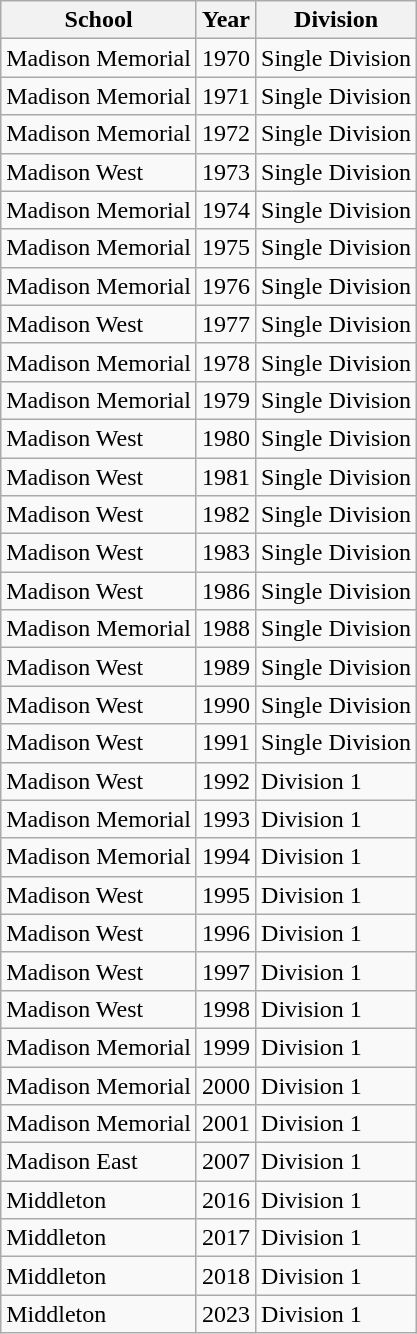<table class="wikitable">
<tr>
<th>School</th>
<th>Year</th>
<th>Division</th>
</tr>
<tr>
<td>Madison Memorial</td>
<td>1970</td>
<td>Single Division</td>
</tr>
<tr>
<td>Madison Memorial</td>
<td>1971</td>
<td>Single Division</td>
</tr>
<tr>
<td>Madison Memorial</td>
<td>1972</td>
<td>Single Division</td>
</tr>
<tr>
<td>Madison West</td>
<td>1973</td>
<td>Single Division</td>
</tr>
<tr>
<td>Madison Memorial</td>
<td>1974</td>
<td>Single Division</td>
</tr>
<tr>
<td>Madison Memorial</td>
<td>1975</td>
<td>Single Division</td>
</tr>
<tr>
<td>Madison Memorial</td>
<td>1976</td>
<td>Single Division</td>
</tr>
<tr>
<td>Madison West</td>
<td>1977</td>
<td>Single Division</td>
</tr>
<tr>
<td>Madison Memorial</td>
<td>1978</td>
<td>Single Division</td>
</tr>
<tr>
<td>Madison Memorial</td>
<td>1979</td>
<td>Single Division</td>
</tr>
<tr>
<td>Madison West</td>
<td>1980</td>
<td>Single Division</td>
</tr>
<tr>
<td>Madison West</td>
<td>1981</td>
<td>Single Division</td>
</tr>
<tr>
<td>Madison West</td>
<td>1982</td>
<td>Single Division</td>
</tr>
<tr>
<td>Madison West</td>
<td>1983</td>
<td>Single Division</td>
</tr>
<tr>
<td>Madison West</td>
<td>1986</td>
<td>Single Division</td>
</tr>
<tr>
<td>Madison Memorial</td>
<td>1988</td>
<td>Single Division</td>
</tr>
<tr>
<td>Madison West</td>
<td>1989</td>
<td>Single Division</td>
</tr>
<tr>
<td>Madison West</td>
<td>1990</td>
<td>Single Division</td>
</tr>
<tr>
<td>Madison West</td>
<td>1991</td>
<td>Single Division</td>
</tr>
<tr>
<td>Madison West</td>
<td>1992</td>
<td>Division 1</td>
</tr>
<tr>
<td>Madison Memorial</td>
<td>1993</td>
<td>Division 1</td>
</tr>
<tr>
<td>Madison Memorial</td>
<td>1994</td>
<td>Division 1</td>
</tr>
<tr>
<td>Madison West</td>
<td>1995</td>
<td>Division 1</td>
</tr>
<tr>
<td>Madison West</td>
<td>1996</td>
<td>Division 1</td>
</tr>
<tr>
<td>Madison West</td>
<td>1997</td>
<td>Division 1</td>
</tr>
<tr>
<td>Madison West</td>
<td>1998</td>
<td>Division 1</td>
</tr>
<tr>
<td>Madison Memorial</td>
<td>1999</td>
<td>Division 1</td>
</tr>
<tr>
<td>Madison Memorial</td>
<td>2000</td>
<td>Division 1</td>
</tr>
<tr>
<td>Madison Memorial</td>
<td>2001</td>
<td>Division 1</td>
</tr>
<tr>
<td>Madison East</td>
<td>2007</td>
<td>Division 1</td>
</tr>
<tr>
<td>Middleton</td>
<td>2016</td>
<td>Division 1</td>
</tr>
<tr>
<td>Middleton</td>
<td>2017</td>
<td>Division 1</td>
</tr>
<tr>
<td>Middleton</td>
<td>2018</td>
<td>Division 1</td>
</tr>
<tr>
<td>Middleton</td>
<td>2023</td>
<td>Division 1</td>
</tr>
</table>
